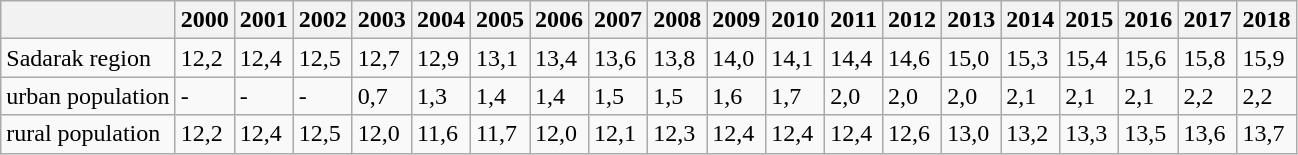<table class="wikitable">
<tr>
<th></th>
<th>2000</th>
<th>2001</th>
<th>2002</th>
<th>2003</th>
<th>2004</th>
<th>2005</th>
<th>2006</th>
<th>2007</th>
<th>2008</th>
<th>2009</th>
<th>2010</th>
<th>2011</th>
<th>2012</th>
<th>2013</th>
<th>2014</th>
<th>2015</th>
<th>2016</th>
<th>2017</th>
<th>2018</th>
</tr>
<tr>
<td>Sadarak region</td>
<td>12,2</td>
<td>12,4</td>
<td>12,5</td>
<td>12,7</td>
<td>12,9</td>
<td>13,1</td>
<td>13,4</td>
<td>13,6</td>
<td>13,8</td>
<td>14,0</td>
<td>14,1</td>
<td>14,4</td>
<td>14,6</td>
<td>15,0</td>
<td>15,3</td>
<td>15,4</td>
<td>15,6</td>
<td>15,8</td>
<td>15,9</td>
</tr>
<tr>
<td>urban population</td>
<td>-</td>
<td>-</td>
<td>-</td>
<td>0,7</td>
<td>1,3</td>
<td>1,4</td>
<td>1,4</td>
<td>1,5</td>
<td>1,5</td>
<td>1,6</td>
<td>1,7</td>
<td>2,0</td>
<td>2,0</td>
<td>2,0</td>
<td>2,1</td>
<td>2,1</td>
<td>2,1</td>
<td>2,2</td>
<td>2,2</td>
</tr>
<tr>
<td>rural population</td>
<td>12,2</td>
<td>12,4</td>
<td>12,5</td>
<td>12,0</td>
<td>11,6</td>
<td>11,7</td>
<td>12,0</td>
<td>12,1</td>
<td>12,3</td>
<td>12,4</td>
<td>12,4</td>
<td>12,4</td>
<td>12,6</td>
<td>13,0</td>
<td>13,2</td>
<td>13,3</td>
<td>13,5</td>
<td>13,6</td>
<td>13,7</td>
</tr>
</table>
